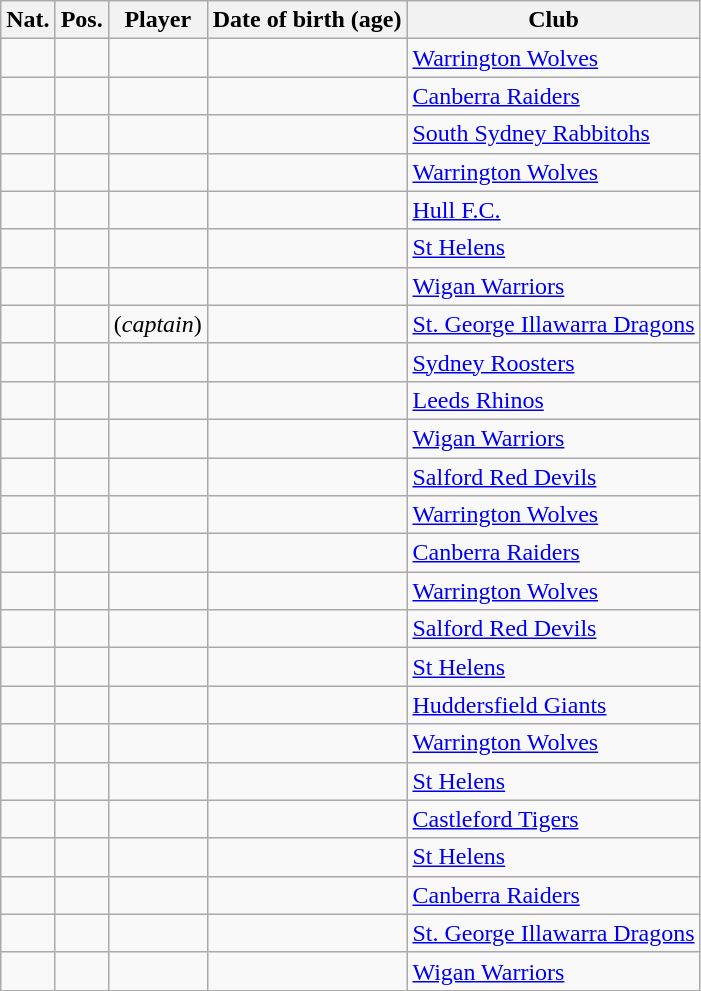<table class="wikitable sortable">
<tr>
<th><abbr>Nat.</abbr></th>
<th>Pos.</th>
<th>Player</th>
<th>Date of birth (age)</th>
<th>Club</th>
</tr>
<tr>
<td align=center></td>
<td align=center></td>
<td></td>
<td></td>
<td> <a href='#'>Warrington Wolves</a></td>
</tr>
<tr>
<td align=center></td>
<td align=center></td>
<td></td>
<td></td>
<td> <a href='#'>Canberra Raiders</a></td>
</tr>
<tr>
<td align=center></td>
<td align=center></td>
<td></td>
<td></td>
<td> <a href='#'>South Sydney Rabbitohs</a></td>
</tr>
<tr>
<td align=center></td>
<td align=center></td>
<td></td>
<td></td>
<td> <a href='#'>Warrington Wolves</a></td>
</tr>
<tr>
<td align=center></td>
<td align=center></td>
<td></td>
<td></td>
<td> <a href='#'>Hull F.C.</a></td>
</tr>
<tr>
<td align=center></td>
<td align=center></td>
<td></td>
<td></td>
<td> <a href='#'>St Helens</a></td>
</tr>
<tr>
<td align=center></td>
<td align=center></td>
<td></td>
<td></td>
<td> <a href='#'>Wigan Warriors</a></td>
</tr>
<tr>
<td align=center></td>
<td align=center></td>
<td> (<em>captain</em>)</td>
<td></td>
<td> <a href='#'>St. George Illawarra Dragons</a></td>
</tr>
<tr>
<td align=center></td>
<td align=center></td>
<td></td>
<td></td>
<td> <a href='#'>Sydney Roosters</a></td>
</tr>
<tr>
<td align=center></td>
<td align=center></td>
<td></td>
<td></td>
<td> <a href='#'>Leeds Rhinos</a></td>
</tr>
<tr>
<td align=center></td>
<td align=center></td>
<td></td>
<td></td>
<td> <a href='#'>Wigan Warriors</a></td>
</tr>
<tr>
<td align=center></td>
<td align=center></td>
<td></td>
<td></td>
<td> <a href='#'>Salford Red Devils</a></td>
</tr>
<tr>
<td align=center></td>
<td align=center></td>
<td></td>
<td></td>
<td> <a href='#'>Warrington Wolves</a></td>
</tr>
<tr>
<td align=center></td>
<td align=center></td>
<td></td>
<td></td>
<td> <a href='#'>Canberra Raiders</a></td>
</tr>
<tr>
<td align=center></td>
<td align=center></td>
<td></td>
<td></td>
<td> <a href='#'>Warrington Wolves</a></td>
</tr>
<tr>
<td align=center></td>
<td align=center></td>
<td></td>
<td></td>
<td> <a href='#'>Salford Red Devils</a></td>
</tr>
<tr>
<td align=center></td>
<td align=center></td>
<td></td>
<td></td>
<td> <a href='#'>St Helens</a></td>
</tr>
<tr>
<td align=center></td>
<td align=center></td>
<td></td>
<td></td>
<td> <a href='#'>Huddersfield Giants</a></td>
</tr>
<tr>
<td align=center></td>
<td align=center></td>
<td></td>
<td></td>
<td> <a href='#'>Warrington Wolves</a></td>
</tr>
<tr>
<td align=center></td>
<td align=center></td>
<td></td>
<td></td>
<td> <a href='#'>St Helens</a></td>
</tr>
<tr>
<td align=center></td>
<td align=center></td>
<td></td>
<td></td>
<td> <a href='#'>Castleford Tigers</a></td>
</tr>
<tr>
<td align=center></td>
<td align=center></td>
<td></td>
<td></td>
<td> <a href='#'>St Helens</a></td>
</tr>
<tr>
<td align=center></td>
<td align=center></td>
<td></td>
<td></td>
<td> <a href='#'>Canberra Raiders</a></td>
</tr>
<tr>
<td align=center></td>
<td align=center></td>
<td></td>
<td></td>
<td> <a href='#'>St. George Illawarra Dragons</a></td>
</tr>
<tr>
<td align=center></td>
<td align=center></td>
<td></td>
<td></td>
<td> <a href='#'>Wigan Warriors</a></td>
</tr>
</table>
